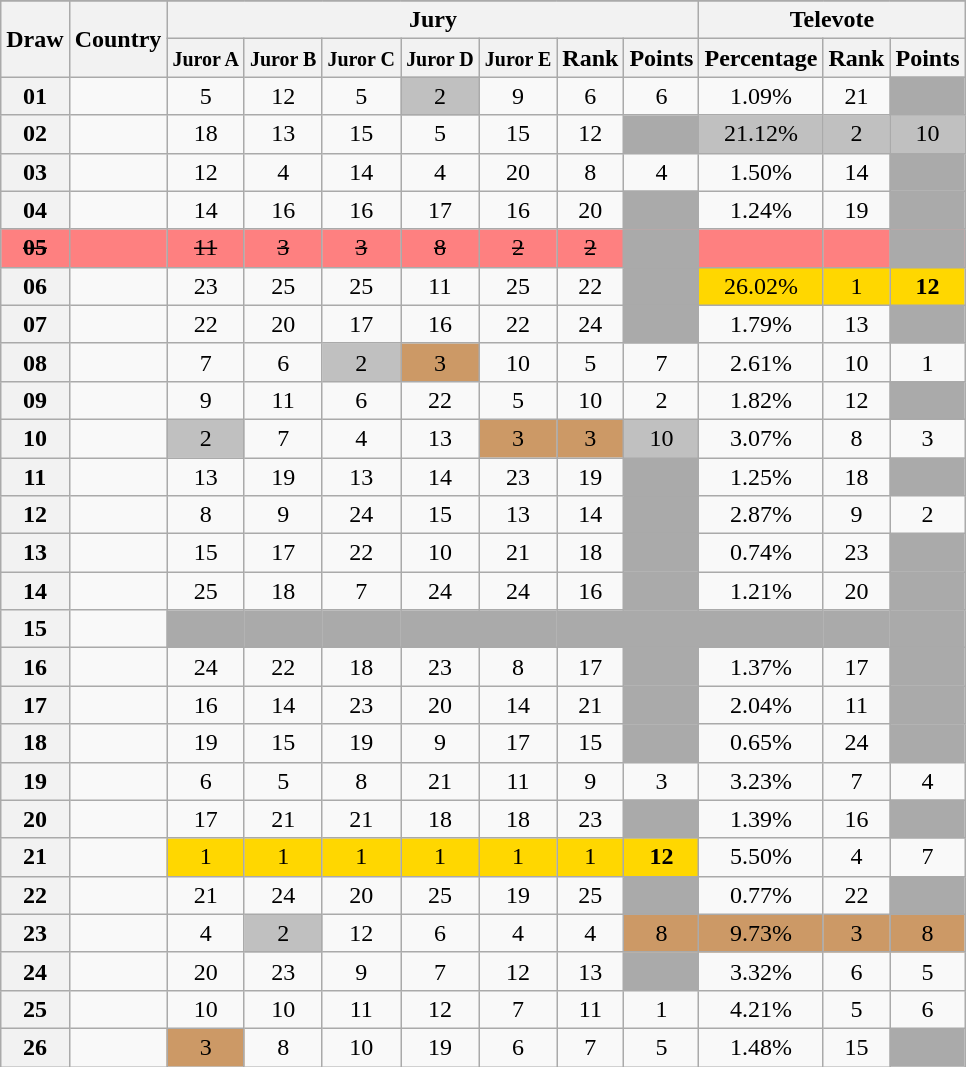<table class="sortable wikitable collapsible plainrowheaders" style="text-align:center;">
<tr>
</tr>
<tr>
<th scope="col" rowspan="2">Draw</th>
<th scope="col" rowspan="2">Country</th>
<th scope="col" colspan="7">Jury</th>
<th scope="col" colspan="3">Televote</th>
</tr>
<tr>
<th scope="col"><small>Juror A</small></th>
<th scope="col"><small>Juror B</small></th>
<th scope="col"><small>Juror C</small></th>
<th scope="col"><small>Juror D</small></th>
<th scope="col"><small>Juror E</small></th>
<th scope="col">Rank</th>
<th scope="col" class="unsortable">Points</th>
<th scope="col" class="unsortable">Percentage</th>
<th scope="col">Rank</th>
<th scope="col" class="unsortable">Points</th>
</tr>
<tr>
<th scope="row" style="text-align:center;">01</th>
<td style="text-align:left;"></td>
<td>5</td>
<td>12</td>
<td>5</td>
<td style="background:silver;">2</td>
<td>9</td>
<td>6</td>
<td>6</td>
<td>1.09%</td>
<td>21</td>
<td style="background:#AAAAAA;"></td>
</tr>
<tr>
<th scope="row" style="text-align:center;">02</th>
<td style="text-align:left;"></td>
<td>18</td>
<td>13</td>
<td>15</td>
<td>5</td>
<td>15</td>
<td>12</td>
<td style="background:#AAAAAA;"></td>
<td style="background:silver;">21.12%</td>
<td style="background:silver;">2</td>
<td style="background:silver;">10</td>
</tr>
<tr>
<th scope="row" style="text-align:center;">03</th>
<td style="text-align:left;"></td>
<td>12</td>
<td>4</td>
<td>14</td>
<td>4</td>
<td>20</td>
<td>8</td>
<td>4</td>
<td>1.50%</td>
<td>14</td>
<td style="background:#AAAAAA;"></td>
</tr>
<tr>
<th scope="row" style="text-align:center;">04</th>
<td style="text-align:left;"></td>
<td>14</td>
<td>16</td>
<td>16</td>
<td>17</td>
<td>16</td>
<td>20</td>
<td style="background:#AAAAAA;"></td>
<td>1.24%</td>
<td>19</td>
<td style="background:#AAAAAA;"></td>
</tr>
<tr style="background:#FE8080">
<th scope="row" style="text-align:center; background:#FE8080"><s>05</s></th>
<td style="text-align:left;"><s></s> </td>
<td><s>11</s></td>
<td><s>3</s></td>
<td><s>3</s></td>
<td><s>8</s></td>
<td><s>2</s></td>
<td><s>2</s></td>
<td style="background:#AAAAAA;"></td>
<td></td>
<td></td>
<td style="background:#AAAAAA;"></td>
</tr>
<tr>
<th scope="row" style="text-align:center;">06</th>
<td style="text-align:left;"></td>
<td>23</td>
<td>25</td>
<td>25</td>
<td>11</td>
<td>25</td>
<td>22</td>
<td style="background:#AAAAAA;"></td>
<td style="background:gold;">26.02%</td>
<td style="background:gold;">1</td>
<td style="background:gold;"><strong>12</strong></td>
</tr>
<tr>
<th scope="row" style="text-align:center;">07</th>
<td style="text-align:left;"></td>
<td>22</td>
<td>20</td>
<td>17</td>
<td>16</td>
<td>22</td>
<td>24</td>
<td style="background:#AAAAAA;"></td>
<td>1.79%</td>
<td>13</td>
<td style="background:#AAAAAA;"></td>
</tr>
<tr>
<th scope="row" style="text-align:center;">08</th>
<td style="text-align:left;"></td>
<td>7</td>
<td>6</td>
<td style="background:silver;">2</td>
<td style="background:#CC9966;">3</td>
<td>10</td>
<td>5</td>
<td>7</td>
<td>2.61%</td>
<td>10</td>
<td>1</td>
</tr>
<tr>
<th scope="row" style="text-align:center;">09</th>
<td style="text-align:left;"></td>
<td>9</td>
<td>11</td>
<td>6</td>
<td>22</td>
<td>5</td>
<td>10</td>
<td>2</td>
<td>1.82%</td>
<td>12</td>
<td style="background:#AAAAAA;"></td>
</tr>
<tr>
<th scope="row" style="text-align:center;">10</th>
<td style="text-align:left;"></td>
<td style="background:silver;">2</td>
<td>7</td>
<td>4</td>
<td>13</td>
<td style="background:#CC9966;">3</td>
<td style="background:#CC9966;">3</td>
<td style="background:silver;">10</td>
<td>3.07%</td>
<td>8</td>
<td>3</td>
</tr>
<tr>
<th scope="row" style="text-align:center;">11</th>
<td style="text-align:left;"></td>
<td>13</td>
<td>19</td>
<td>13</td>
<td>14</td>
<td>23</td>
<td>19</td>
<td style="background:#AAAAAA;"></td>
<td>1.25%</td>
<td>18</td>
<td style="background:#AAAAAA;"></td>
</tr>
<tr>
<th scope="row" style="text-align:center;">12</th>
<td style="text-align:left;"></td>
<td>8</td>
<td>9</td>
<td>24</td>
<td>15</td>
<td>13</td>
<td>14</td>
<td style="background:#AAAAAA;"></td>
<td>2.87%</td>
<td>9</td>
<td>2</td>
</tr>
<tr>
<th scope="row" style="text-align:center;">13</th>
<td style="text-align:left;"></td>
<td>15</td>
<td>17</td>
<td>22</td>
<td>10</td>
<td>21</td>
<td>18</td>
<td style="background:#AAAAAA;"></td>
<td>0.74%</td>
<td>23</td>
<td style="background:#AAAAAA;"></td>
</tr>
<tr>
<th scope="row" style="text-align:center;">14</th>
<td style="text-align:left;"></td>
<td>25</td>
<td>18</td>
<td>7</td>
<td>24</td>
<td>24</td>
<td>16</td>
<td style="background:#AAAAAA;"></td>
<td>1.21%</td>
<td>20</td>
<td style="background:#AAAAAA;"></td>
</tr>
<tr class=sortbottom>
<th scope="row" style="text-align:center;">15</th>
<td style="text-align:left;"></td>
<td style="background:#AAAAAA;"></td>
<td style="background:#AAAAAA;"></td>
<td style="background:#AAAAAA;"></td>
<td style="background:#AAAAAA;"></td>
<td style="background:#AAAAAA;"></td>
<td style="background:#AAAAAA;"></td>
<td style="background:#AAAAAA;"></td>
<td style="background:#AAAAAA;"></td>
<td style="background:#AAAAAA;"></td>
<td style="background:#AAAAAA;"></td>
</tr>
<tr>
<th scope="row" style="text-align:center;">16</th>
<td style="text-align:left;"></td>
<td>24</td>
<td>22</td>
<td>18</td>
<td>23</td>
<td>8</td>
<td>17</td>
<td style="background:#AAAAAA;"></td>
<td>1.37%</td>
<td>17</td>
<td style="background:#AAAAAA;"></td>
</tr>
<tr>
<th scope="row" style="text-align:center;">17</th>
<td style="text-align:left;"></td>
<td>16</td>
<td>14</td>
<td>23</td>
<td>20</td>
<td>14</td>
<td>21</td>
<td style="background:#AAAAAA;"></td>
<td>2.04%</td>
<td>11</td>
<td style="background:#AAAAAA;"></td>
</tr>
<tr>
<th scope="row" style="text-align:center;">18</th>
<td style="text-align:left;"></td>
<td>19</td>
<td>15</td>
<td>19</td>
<td>9</td>
<td>17</td>
<td>15</td>
<td style="background:#AAAAAA;"></td>
<td>0.65%</td>
<td>24</td>
<td style="background:#AAAAAA;"></td>
</tr>
<tr>
<th scope="row" style="text-align:center;">19</th>
<td style="text-align:left;"></td>
<td>6</td>
<td>5</td>
<td>8</td>
<td>21</td>
<td>11</td>
<td>9</td>
<td>3</td>
<td>3.23%</td>
<td>7</td>
<td>4</td>
</tr>
<tr>
<th scope="row" style="text-align:center;">20</th>
<td style="text-align:left;"></td>
<td>17</td>
<td>21</td>
<td>21</td>
<td>18</td>
<td>18</td>
<td>23</td>
<td style="background:#AAAAAA;"></td>
<td>1.39%</td>
<td>16</td>
<td style="background:#AAAAAA;"></td>
</tr>
<tr>
<th scope="row" style="text-align:center;">21</th>
<td style="text-align:left;"></td>
<td style="background:gold;">1</td>
<td style="background:gold;">1</td>
<td style="background:gold;">1</td>
<td style="background:gold;">1</td>
<td style="background:gold;">1</td>
<td style="background:gold;">1</td>
<td style="background:gold;"><strong>12</strong></td>
<td>5.50%</td>
<td>4</td>
<td>7</td>
</tr>
<tr>
<th scope="row" style="text-align:center;">22</th>
<td style="text-align:left;"></td>
<td>21</td>
<td>24</td>
<td>20</td>
<td>25</td>
<td>19</td>
<td>25</td>
<td style="background:#AAAAAA;"></td>
<td>0.77%</td>
<td>22</td>
<td style="background:#AAAAAA;"></td>
</tr>
<tr>
<th scope="row" style="text-align:center;">23</th>
<td style="text-align:left;"></td>
<td>4</td>
<td style="background:silver;">2</td>
<td>12</td>
<td>6</td>
<td>4</td>
<td>4</td>
<td style="background:#CC9966;">8</td>
<td style="background:#CC9966;">9.73%</td>
<td style="background:#CC9966;">3</td>
<td style="background:#CC9966;">8</td>
</tr>
<tr>
<th scope="row" style="text-align:center;">24</th>
<td style="text-align:left;"></td>
<td>20</td>
<td>23</td>
<td>9</td>
<td>7</td>
<td>12</td>
<td>13</td>
<td style="background:#AAAAAA;"></td>
<td>3.32%</td>
<td>6</td>
<td>5</td>
</tr>
<tr>
<th scope="row" style="text-align:center;">25</th>
<td style="text-align:left;"></td>
<td>10</td>
<td>10</td>
<td>11</td>
<td>12</td>
<td>7</td>
<td>11</td>
<td>1</td>
<td>4.21%</td>
<td>5</td>
<td>6</td>
</tr>
<tr>
<th scope="row" style="text-align:center;">26</th>
<td style="text-align:left;"></td>
<td style="background:#CC9966;">3</td>
<td>8</td>
<td>10</td>
<td>19</td>
<td>6</td>
<td>7</td>
<td>5</td>
<td>1.48%</td>
<td>15</td>
<td style="background:#AAAAAA;"></td>
</tr>
</table>
